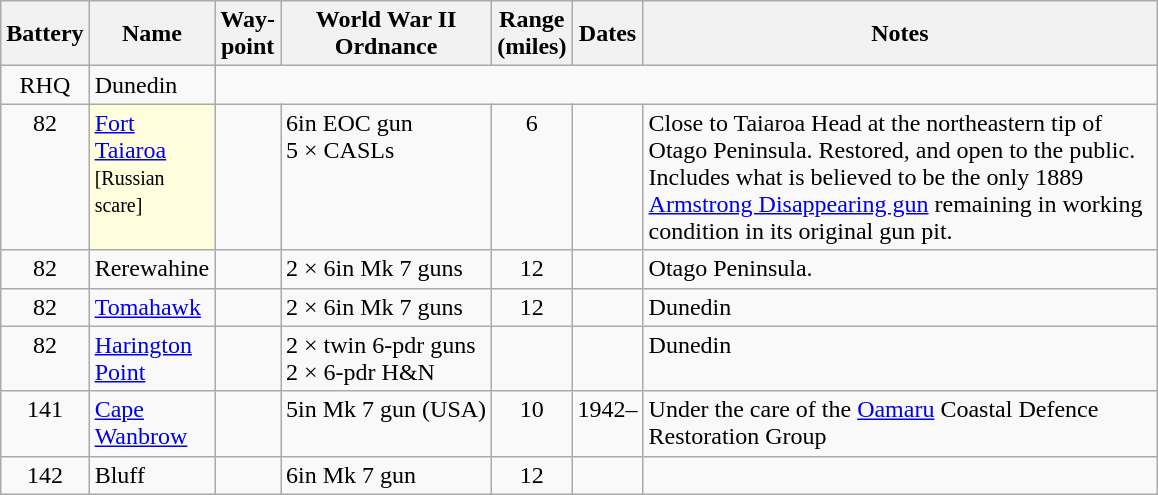<table class="wikitable">
<tr>
<th width="35">Battery</th>
<th width="70">Name</th>
<th width="30">Way-<br>point</th>
<th width="100">World War II<br>Ordnance</th>
<th width="35">Range<br>(miles)</th>
<th width="35">Dates</th>
<th width="335">Notes</th>
</tr>
<tr valign="top">
<td align="center">RHQ</td>
<td>Dunedin</td>
</tr>
<tr valign="top">
<td align="center">82</td>
<td style="background:#ffffdd;"><a href='#'>Fort Taiaroa</a><br><small>[Russian scare]</small></td>
<td align="center"></td>
<td>6in EOC gun<br>5 × CASLs</td>
<td align="center">6</td>
<td></td>
<td>Close to Taiaroa Head at the northeastern tip of Otago Peninsula. Restored, and open to the public. Includes what is believed to be the only 1889 <a href='#'>Armstrong Disappearing gun</a> remaining in working condition in its original gun pit.</td>
</tr>
<tr valign="top">
<td align="center">82</td>
<td>Rerewahine</td>
<td align="center"></td>
<td>2 × 6in Mk 7 guns</td>
<td align="center">12</td>
<td></td>
<td>Otago Peninsula.</td>
</tr>
<tr valign="top">
<td align="center">82</td>
<td><a href='#'>Tomahawk</a></td>
<td align="center"></td>
<td>2 × 6in Mk 7 guns</td>
<td align="center">12</td>
<td></td>
<td>Dunedin</td>
</tr>
<tr valign="top">
<td align="center">82</td>
<td><a href='#'>Harington Point</a></td>
<td align="center"></td>
<td>2 × twin 6-pdr guns<br>2 × 6-pdr H&N</td>
<td></td>
<td></td>
<td>Dunedin</td>
</tr>
<tr valign="top">
<td align="center">141</td>
<td><a href='#'>Cape Wanbrow</a></td>
<td align="center"></td>
<td>5in Mk 7 gun (USA)</td>
<td align="center">10</td>
<td>1942–</td>
<td>Under the care of the <a href='#'>Oamaru</a> Coastal Defence Restoration Group</td>
</tr>
<tr valign="top">
<td align="center">142</td>
<td>Bluff</td>
<td></td>
<td>6in Mk 7 gun</td>
<td align="center">12</td>
<td></td>
<td></td>
</tr>
</table>
